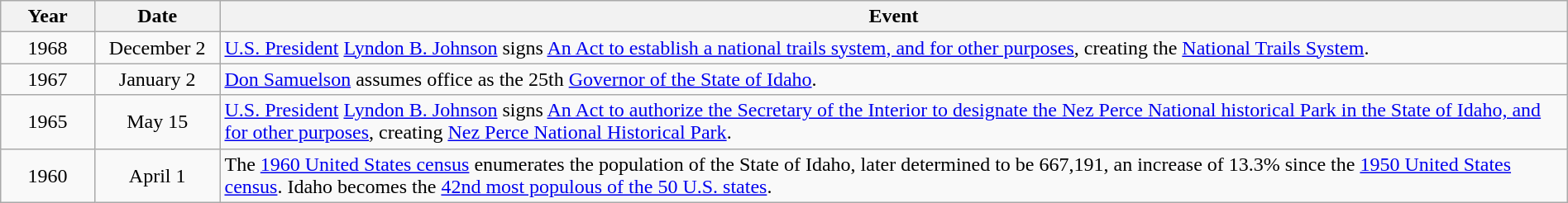<table class="wikitable" style="width:100%;">
<tr>
<th style="width:6%">Year</th>
<th style="width:8%">Date</th>
<th style="width:86%">Event</th>
</tr>
<tr>
<td align=center rowspan=1>1968</td>
<td align=center>December 2</td>
<td><a href='#'>U.S. President</a> <a href='#'>Lyndon B. Johnson</a> signs <a href='#'>An Act to establish a national trails system, and for other purposes</a>, creating the <a href='#'>National Trails System</a>.</td>
</tr>
<tr>
<td align=center rowspan=1>1967</td>
<td align=center>January 2</td>
<td><a href='#'>Don Samuelson</a> assumes office as the 25th <a href='#'>Governor of the State of Idaho</a>.</td>
</tr>
<tr>
<td align=center rowspan=1>1965</td>
<td align=center>May 15</td>
<td><a href='#'>U.S. President</a> <a href='#'>Lyndon B. Johnson</a> signs <a href='#'>An Act to authorize the Secretary of the Interior to designate the Nez Perce National historical Park in the State of Idaho, and for other purposes</a>, creating <a href='#'>Nez Perce National Historical Park</a>.</td>
</tr>
<tr>
<td align=center rowspan=1>1960</td>
<td align=center>April 1</td>
<td>The <a href='#'>1960 United States census</a> enumerates the population of the State of Idaho, later determined to be 667,191, an increase of 13.3% since the <a href='#'>1950 United States census</a>. Idaho becomes the <a href='#'>42nd most populous of the 50 U.S. states</a>.</td>
</tr>
</table>
